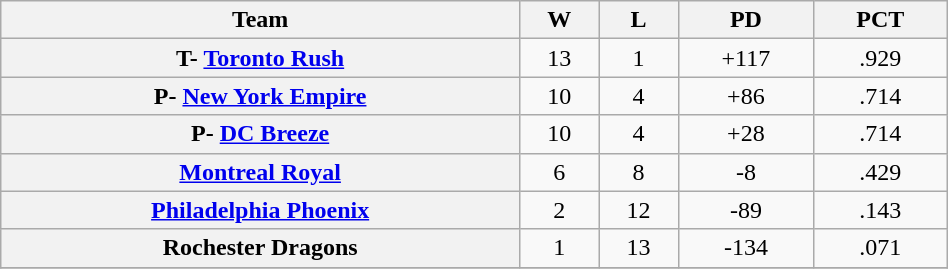<table class="wikitable" width=50% style="text-align:center;">
<tr>
<th>Team</th>
<th>W</th>
<th>L</th>
<th>PD</th>
<th>PCT</th>
</tr>
<tr>
<th><strong>T- </strong><a href='#'>Toronto Rush</a></th>
<td style="text-align:center;">13</td>
<td style="text-align:center;">1</td>
<td style="text-align:center;">+117</td>
<td style="text-align:center;">.929</td>
</tr>
<tr>
<th><strong>P- </strong><a href='#'>New York Empire</a></th>
<td style="text-align:center;">10</td>
<td style="text-align:center;">4</td>
<td style="text-align:center;">+86</td>
<td style="text-align:center;">.714</td>
</tr>
<tr>
<th><strong>P- </strong><a href='#'>DC Breeze</a></th>
<td style="text-align:center;">10</td>
<td style="text-align:center;">4</td>
<td style="text-align:center;">+28</td>
<td style="text-align:center;">.714</td>
</tr>
<tr>
<th><a href='#'>Montreal Royal</a></th>
<td style="text-align:center;">6</td>
<td style="text-align:center;">8</td>
<td style="text-align:center;">-8</td>
<td style="text-align:center;">.429</td>
</tr>
<tr>
<th><a href='#'>Philadelphia Phoenix</a></th>
<td style="text-align:center;">2</td>
<td style="text-align:center;">12</td>
<td style="text-align:center;">-89</td>
<td style="text-align:center;">.143</td>
</tr>
<tr>
<th>Rochester Dragons</th>
<td style="text-align:center;">1</td>
<td style="text-align:center;">13</td>
<td style="text-align:center;">-134</td>
<td style="text-align:center;">.071</td>
</tr>
<tr>
</tr>
</table>
